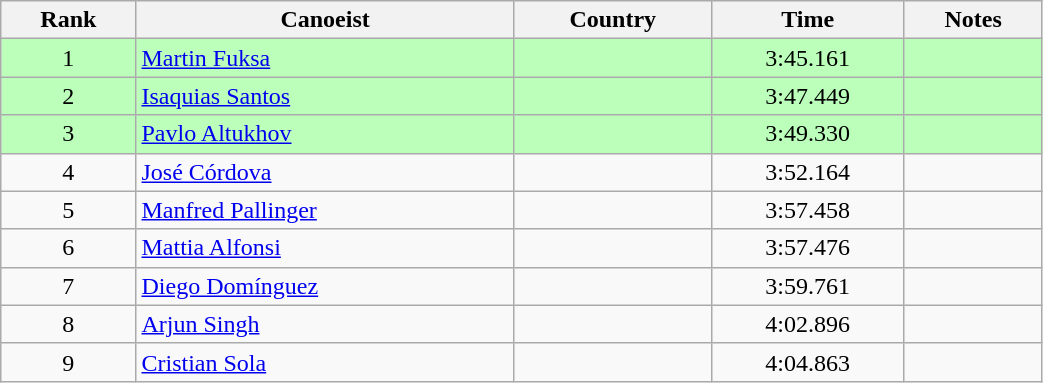<table class="wikitable" style="text-align:center;width: 55%">
<tr>
<th>Rank</th>
<th>Canoeist</th>
<th>Country</th>
<th>Time</th>
<th>Notes</th>
</tr>
<tr bgcolor=bbffbb>
<td>1</td>
<td align="left"><a href='#'>Martin Fuksa</a></td>
<td align="left"></td>
<td>3:45.161</td>
<td></td>
</tr>
<tr bgcolor=bbffbb>
<td>2</td>
<td align="left"><a href='#'>Isaquias Santos</a></td>
<td align="left"></td>
<td>3:47.449</td>
<td></td>
</tr>
<tr bgcolor=bbffbb>
<td>3</td>
<td align="left"><a href='#'>Pavlo Altukhov</a></td>
<td align="left"></td>
<td>3:49.330</td>
<td></td>
</tr>
<tr>
<td>4</td>
<td align="left"><a href='#'>José Córdova</a></td>
<td align="left"></td>
<td>3:52.164</td>
<td></td>
</tr>
<tr>
<td>5</td>
<td align="left"><a href='#'>Manfred Pallinger</a></td>
<td align="left"></td>
<td>3:57.458</td>
<td></td>
</tr>
<tr>
<td>6</td>
<td align="left"><a href='#'>Mattia Alfonsi</a></td>
<td align="left"></td>
<td>3:57.476</td>
<td></td>
</tr>
<tr>
<td>7</td>
<td align="left"><a href='#'>Diego Domínguez</a></td>
<td align="left"></td>
<td>3:59.761</td>
<td></td>
</tr>
<tr>
<td>8</td>
<td align="left"><a href='#'>Arjun Singh</a></td>
<td align="left"></td>
<td>4:02.896</td>
<td></td>
</tr>
<tr>
<td>9</td>
<td align="left"><a href='#'>Cristian Sola</a></td>
<td align="left"></td>
<td>4:04.863</td>
<td></td>
</tr>
</table>
